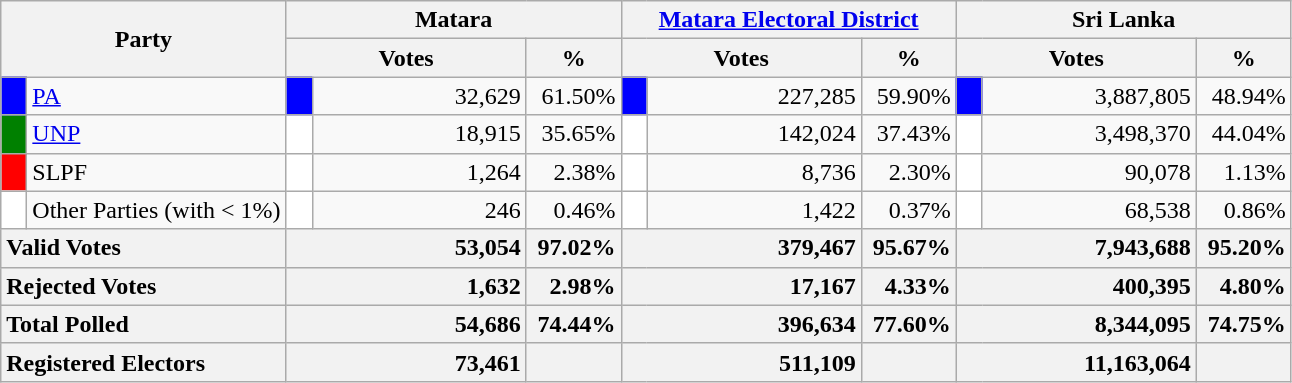<table class="wikitable">
<tr>
<th colspan="2" width="144px"rowspan="2">Party</th>
<th colspan="3" width="216px">Matara</th>
<th colspan="3" width="216px"><a href='#'>Matara Electoral District</a></th>
<th colspan="3" width="216px">Sri Lanka</th>
</tr>
<tr>
<th colspan="2" width="144px">Votes</th>
<th>%</th>
<th colspan="2" width="144px">Votes</th>
<th>%</th>
<th colspan="2" width="144px">Votes</th>
<th>%</th>
</tr>
<tr>
<td style="background-color:blue;" width="10px"></td>
<td style="text-align:left;"><a href='#'>PA</a></td>
<td style="background-color:blue;" width="10px"></td>
<td style="text-align:right;">32,629</td>
<td style="text-align:right;">61.50%</td>
<td style="background-color:blue;" width="10px"></td>
<td style="text-align:right;">227,285</td>
<td style="text-align:right;">59.90%</td>
<td style="background-color:blue;" width="10px"></td>
<td style="text-align:right;">3,887,805</td>
<td style="text-align:right;">48.94%</td>
</tr>
<tr>
<td style="background-color:green;" width="10px"></td>
<td style="text-align:left;"><a href='#'>UNP</a></td>
<td style="background-color:white;" width="10px"></td>
<td style="text-align:right;">18,915</td>
<td style="text-align:right;">35.65%</td>
<td style="background-color:white;" width="10px"></td>
<td style="text-align:right;">142,024</td>
<td style="text-align:right;">37.43%</td>
<td style="background-color:white;" width="10px"></td>
<td style="text-align:right;">3,498,370</td>
<td style="text-align:right;">44.04%</td>
</tr>
<tr>
<td style="background-color:red;" width="10px"></td>
<td style="text-align:left;">SLPF</td>
<td style="background-color:white;" width="10px"></td>
<td style="text-align:right;">1,264</td>
<td style="text-align:right;">2.38%</td>
<td style="background-color:white;" width="10px"></td>
<td style="text-align:right;">8,736</td>
<td style="text-align:right;">2.30%</td>
<td style="background-color:white;" width="10px"></td>
<td style="text-align:right;">90,078</td>
<td style="text-align:right;">1.13%</td>
</tr>
<tr>
<td style="background-color:white;" width="10px"></td>
<td style="text-align:left;">Other Parties (with < 1%)</td>
<td style="background-color:white;" width="10px"></td>
<td style="text-align:right;">246</td>
<td style="text-align:right;">0.46%</td>
<td style="background-color:white;" width="10px"></td>
<td style="text-align:right;">1,422</td>
<td style="text-align:right;">0.37%</td>
<td style="background-color:white;" width="10px"></td>
<td style="text-align:right;">68,538</td>
<td style="text-align:right;">0.86%</td>
</tr>
<tr>
<th colspan="2" width="144px"style="text-align:left;">Valid Votes</th>
<th style="text-align:right;"colspan="2" width="144px">53,054</th>
<th style="text-align:right;">97.02%</th>
<th style="text-align:right;"colspan="2" width="144px">379,467</th>
<th style="text-align:right;">95.67%</th>
<th style="text-align:right;"colspan="2" width="144px">7,943,688</th>
<th style="text-align:right;">95.20%</th>
</tr>
<tr>
<th colspan="2" width="144px"style="text-align:left;">Rejected Votes</th>
<th style="text-align:right;"colspan="2" width="144px">1,632</th>
<th style="text-align:right;">2.98%</th>
<th style="text-align:right;"colspan="2" width="144px">17,167</th>
<th style="text-align:right;">4.33%</th>
<th style="text-align:right;"colspan="2" width="144px">400,395</th>
<th style="text-align:right;">4.80%</th>
</tr>
<tr>
<th colspan="2" width="144px"style="text-align:left;">Total Polled</th>
<th style="text-align:right;"colspan="2" width="144px">54,686</th>
<th style="text-align:right;">74.44%</th>
<th style="text-align:right;"colspan="2" width="144px">396,634</th>
<th style="text-align:right;">77.60%</th>
<th style="text-align:right;"colspan="2" width="144px">8,344,095</th>
<th style="text-align:right;">74.75%</th>
</tr>
<tr>
<th colspan="2" width="144px"style="text-align:left;">Registered Electors</th>
<th style="text-align:right;"colspan="2" width="144px">73,461</th>
<th></th>
<th style="text-align:right;"colspan="2" width="144px">511,109</th>
<th></th>
<th style="text-align:right;"colspan="2" width="144px">11,163,064</th>
<th></th>
</tr>
</table>
